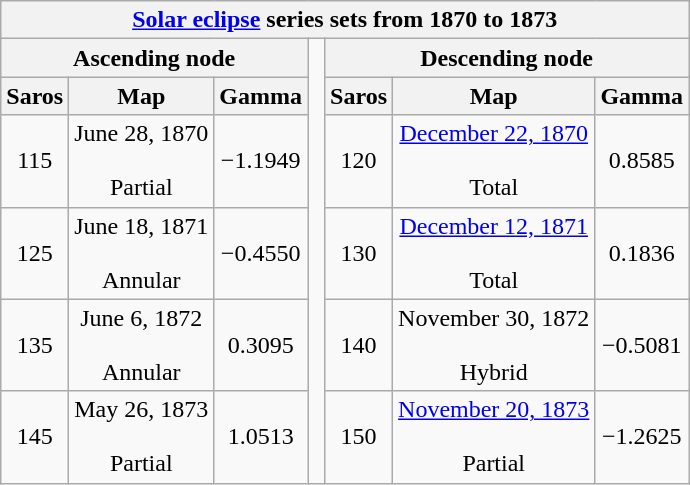<table class="wikitable mw-collapsible mw-collapsed">
<tr>
<th class="nowrap" colspan="7"><a href='#'>Solar eclipse</a> series sets from 1870 to 1873</th>
</tr>
<tr>
<th scope="col" colspan="3">Ascending node</th>
<td rowspan="6"> </td>
<th scope="col" colspan="3">Descending node</th>
</tr>
<tr style="text-align: center;">
<th scope="col">Saros</th>
<th scope="col">Map</th>
<th scope="col">Gamma</th>
<th scope="col">Saros</th>
<th scope="col">Map</th>
<th scope="col">Gamma</th>
</tr>
<tr style="text-align: center;">
<td>115</td>
<td>June 28, 1870<br><br>Partial</td>
<td>−1.1949</td>
<td>120</td>
<td><a href='#'>December 22, 1870</a><br><br>Total</td>
<td>0.8585</td>
</tr>
<tr style="text-align: center;">
<td>125</td>
<td>June 18, 1871<br><br>Annular</td>
<td>−0.4550</td>
<td>130</td>
<td><a href='#'>December 12, 1871</a><br><br>Total</td>
<td>0.1836</td>
</tr>
<tr style="text-align: center;">
<td>135</td>
<td>June 6, 1872<br><br>Annular</td>
<td>0.3095</td>
<td>140</td>
<td>November 30, 1872<br><br>Hybrid</td>
<td>−0.5081</td>
</tr>
<tr style="text-align: center;">
<td>145</td>
<td>May 26, 1873<br><br>Partial</td>
<td>1.0513</td>
<td>150</td>
<td><a href='#'>November 20, 1873</a><br><br>Partial</td>
<td>−1.2625</td>
</tr>
</table>
